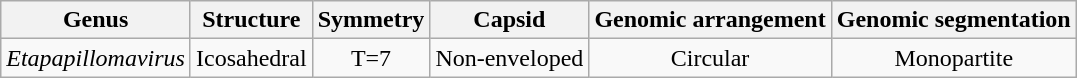<table class="wikitable sortable" style="text-align:center">
<tr>
<th>Genus</th>
<th>Structure</th>
<th>Symmetry</th>
<th>Capsid</th>
<th>Genomic arrangement</th>
<th>Genomic segmentation</th>
</tr>
<tr>
<td><em>Etapapillomavirus</em></td>
<td>Icosahedral</td>
<td>T=7</td>
<td>Non-enveloped</td>
<td>Circular</td>
<td>Monopartite</td>
</tr>
</table>
